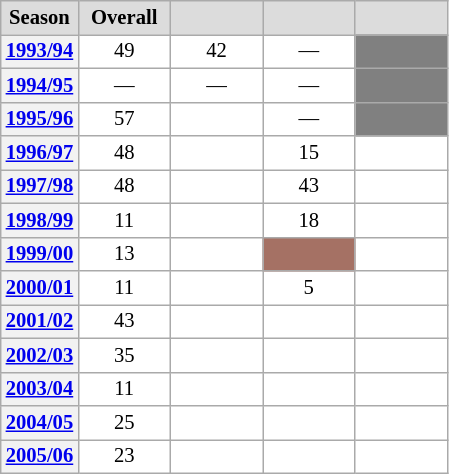<table class="wikitable plainrowheaders" style="background:#fff; font-size:86%; line-height:16px; border:gray solid 1px; border-collapse:collapse;">
<tr style="background:#ccc; text-align:center;">
<th scope="col" style="background:#dcdcdc; width:45px;">Season</th>
<th scope="col" style="background:#dcdcdc; width:55px;">Overall</th>
<th scope="col" style="background:#dcdcdc; width:55px;"></th>
<th scope="col" style="background:#dcdcdc; width:55px;"></th>
<th scope="col" style="background:#dcdcdc; width:55px;"></th>
</tr>
<tr>
<th scope=row align=center><a href='#'>1993/94</a></th>
<td align=center>49</td>
<td align=center>42</td>
<td align=center>—</td>
<td style="background:#808080;"></td>
</tr>
<tr>
<th scope=row align=center><a href='#'>1994/95</a></th>
<td align=center>—</td>
<td align=center>—</td>
<td align=center>—</td>
<td style="background:#808080;"></td>
</tr>
<tr>
<th scope=row align=center><a href='#'>1995/96</a></th>
<td align=center>57</td>
<td align=center></td>
<td align=center>—</td>
<td style="background:#808080;"></td>
</tr>
<tr>
<th scope=row align=center><a href='#'>1996/97</a></th>
<td align=center>48</td>
<td align=center></td>
<td align=center>15</td>
<td align=center></td>
</tr>
<tr>
<th scope=row align=center><a href='#'>1997/98</a></th>
<td align=center>48</td>
<td align=center></td>
<td align=center>43</td>
<td align=center></td>
</tr>
<tr>
<th scope=row align=center><a href='#'>1998/99</a></th>
<td align=center>11</td>
<td align=center></td>
<td align=center>18</td>
<td align=center></td>
</tr>
<tr>
<th scope=row align=center><a href='#'>1999/00</a></th>
<td align=center>13</td>
<td align=center></td>
<td align=center bgcolor=#A57164></td>
<td align=center></td>
</tr>
<tr>
<th scope=row align=center><a href='#'>2000/01</a></th>
<td align=center>11</td>
<td align=center></td>
<td align=center>5</td>
<td align=center></td>
</tr>
<tr>
<th scope=row align=center><a href='#'>2001/02</a></th>
<td align=center>43</td>
<td align=center></td>
<td align=center></td>
<td align=center></td>
</tr>
<tr>
<th scope=row align=center><a href='#'>2002/03</a></th>
<td align=center>35</td>
<td align=center></td>
<td align=center></td>
<td align=center></td>
</tr>
<tr>
<th scope=row align=center><a href='#'>2003/04</a></th>
<td align=center>11</td>
<td align=center></td>
<td align=center></td>
<td align=center></td>
</tr>
<tr>
<th scope=row align=center><a href='#'>2004/05</a></th>
<td align=center>25</td>
<td align=center></td>
<td align=center></td>
<td align=center></td>
</tr>
<tr>
<th scope=row align=center><a href='#'>2005/06</a></th>
<td align=center>23</td>
<td align=center></td>
<td align=center></td>
<td align=center></td>
</tr>
</table>
